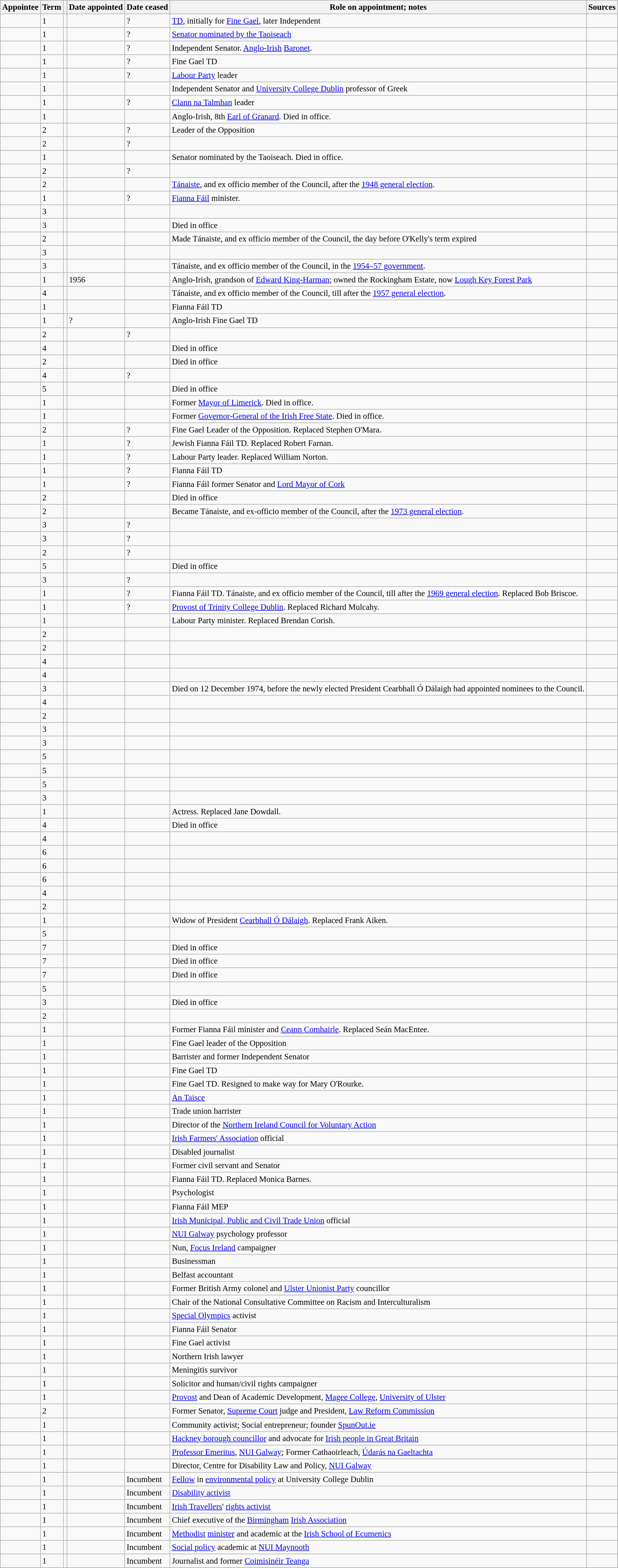<table class="wikitable sortable" style="font-size:95%";>
<tr>
<th>Appointee</th>
<th>Term</th>
<th></th>
<th>Date appointed</th>
<th>Date ceased</th>
<th>Role on appointment; notes</th>
<th>Sources<br></th>
</tr>
<tr>
<td></td>
<td>1</td>
<td></td>
<td></td>
<td>?</td>
<td><a href='#'>TD</a>, initially for <a href='#'>Fine Gael</a>, later Independent</td>
<td></td>
</tr>
<tr>
<td></td>
<td>1</td>
<td></td>
<td></td>
<td>?</td>
<td><a href='#'>Senator nominated by the Taoiseach</a></td>
<td></td>
</tr>
<tr>
<td></td>
<td>1</td>
<td></td>
<td></td>
<td>?</td>
<td>Independent Senator. <a href='#'>Anglo-Irish</a> <a href='#'>Baronet</a>.</td>
<td></td>
</tr>
<tr>
<td></td>
<td>1</td>
<td></td>
<td></td>
<td>?</td>
<td>Fine Gael TD</td>
<td></td>
</tr>
<tr>
<td></td>
<td>1</td>
<td></td>
<td></td>
<td>?</td>
<td><a href='#'>Labour Party</a> leader</td>
<td></td>
</tr>
<tr>
<td></td>
<td>1</td>
<td></td>
<td></td>
<td></td>
<td>Independent Senator and <a href='#'>University College Dublin</a> professor of Greek</td>
<td></td>
</tr>
<tr>
<td></td>
<td>1</td>
<td></td>
<td></td>
<td>?</td>
<td><a href='#'>Clann na Talmhan</a> leader</td>
<td></td>
</tr>
<tr>
<td></td>
<td>1</td>
<td></td>
<td></td>
<td></td>
<td>Anglo-Irish, 8th <a href='#'>Earl of Granard</a>. Died in office.</td>
<td></td>
</tr>
<tr>
<td></td>
<td>2</td>
<td></td>
<td></td>
<td>?</td>
<td>Leader of the Opposition</td>
<td></td>
</tr>
<tr>
<td></td>
<td>2</td>
<td></td>
<td></td>
<td>?</td>
<td></td>
<td></td>
</tr>
<tr>
<td></td>
<td>1</td>
<td></td>
<td></td>
<td></td>
<td>Senator nominated by the Taoiseach. Died in office.</td>
<td></td>
</tr>
<tr>
<td></td>
<td>2</td>
<td></td>
<td></td>
<td>?</td>
<td></td>
<td></td>
</tr>
<tr>
<td></td>
<td>2</td>
<td></td>
<td></td>
<td></td>
<td><a href='#'>Tánaiste</a>, and ex officio member of the Council, after the <a href='#'>1948 general election</a>.</td>
<td></td>
</tr>
<tr>
<td></td>
<td>1</td>
<td></td>
<td></td>
<td>?</td>
<td><a href='#'>Fianna Fáil</a> minister.</td>
<td></td>
</tr>
<tr>
<td></td>
<td>3</td>
<td></td>
<td></td>
<td></td>
<td></td>
<td></td>
</tr>
<tr>
<td></td>
<td>3</td>
<td></td>
<td></td>
<td></td>
<td>Died in office</td>
<td></td>
</tr>
<tr>
<td></td>
<td>2</td>
<td></td>
<td></td>
<td></td>
<td>Made Tánaiste, and ex officio member of the Council, the day before O'Kelly's term expired</td>
<td></td>
</tr>
<tr>
<td></td>
<td>3</td>
<td></td>
<td></td>
<td></td>
<td></td>
<td></td>
</tr>
<tr>
<td></td>
<td>3</td>
<td></td>
<td></td>
<td></td>
<td>Tánaiste, and ex officio member of the Council, in the <a href='#'>1954–57 government</a>.</td>
<td></td>
</tr>
<tr>
<td></td>
<td>1</td>
<td></td>
<td> 1956</td>
<td></td>
<td>Anglo-Irish, grandson of <a href='#'>Edward King-Harman</a>; owned the Rockingham Estate, now <a href='#'>Lough Key Forest Park</a></td>
<td></td>
</tr>
<tr>
<td></td>
<td>4</td>
<td></td>
<td></td>
<td></td>
<td>Tánaiste, and ex officio member of the Council, till after the <a href='#'>1957 general election</a>.</td>
<td></td>
</tr>
<tr>
<td></td>
<td>1</td>
<td></td>
<td></td>
<td></td>
<td>Fianna Fáil TD</td>
<td></td>
</tr>
<tr>
<td></td>
<td>1</td>
<td></td>
<td>?</td>
<td></td>
<td>Anglo-Irish Fine Gael TD</td>
<td></td>
</tr>
<tr>
<td></td>
<td>2</td>
<td></td>
<td></td>
<td>?</td>
<td></td>
<td></td>
</tr>
<tr>
<td></td>
<td>4</td>
<td></td>
<td></td>
<td></td>
<td>Died in office</td>
<td></td>
</tr>
<tr>
<td></td>
<td>2</td>
<td></td>
<td></td>
<td></td>
<td>Died in office</td>
<td></td>
</tr>
<tr>
<td></td>
<td>4</td>
<td></td>
<td></td>
<td>?</td>
<td></td>
<td></td>
</tr>
<tr>
<td></td>
<td>5</td>
<td></td>
<td></td>
<td></td>
<td>Died in office</td>
<td></td>
</tr>
<tr>
<td></td>
<td>1</td>
<td></td>
<td></td>
<td></td>
<td>Former <a href='#'>Mayor of Limerick</a>. Died in office.</td>
<td></td>
</tr>
<tr>
<td></td>
<td>1</td>
<td></td>
<td></td>
<td></td>
<td>Former <a href='#'>Governor-General of the Irish Free State</a>. Died in office.</td>
<td></td>
</tr>
<tr>
<td></td>
<td>2</td>
<td></td>
<td></td>
<td>?</td>
<td>Fine Gael Leader of the Opposition. Replaced Stephen O'Mara.</td>
<td></td>
</tr>
<tr>
<td></td>
<td>1</td>
<td></td>
<td></td>
<td>?</td>
<td>Jewish Fianna Fáil TD. Replaced Robert Farnan.</td>
<td></td>
</tr>
<tr>
<td></td>
<td>1</td>
<td></td>
<td></td>
<td>?</td>
<td>Labour Party leader. Replaced William Norton.</td>
<td></td>
</tr>
<tr>
<td></td>
<td>1</td>
<td></td>
<td></td>
<td>?</td>
<td>Fianna Fáil TD</td>
<td></td>
</tr>
<tr>
<td></td>
<td>1</td>
<td></td>
<td></td>
<td>?</td>
<td>Fianna Fáil former Senator and <a href='#'>Lord Mayor of Cork</a></td>
<td></td>
</tr>
<tr>
<td></td>
<td>2</td>
<td></td>
<td></td>
<td></td>
<td>Died in office</td>
<td></td>
</tr>
<tr>
<td></td>
<td>2</td>
<td></td>
<td></td>
<td></td>
<td>Became Tánaiste, and ex-officio member of the Council, after the <a href='#'>1973 general election</a>.</td>
<td></td>
</tr>
<tr>
<td></td>
<td>3</td>
<td></td>
<td></td>
<td>?</td>
<td></td>
<td></td>
</tr>
<tr>
<td></td>
<td>3</td>
<td></td>
<td></td>
<td>?</td>
<td></td>
<td></td>
</tr>
<tr>
<td></td>
<td>2</td>
<td></td>
<td></td>
<td>?</td>
<td></td>
<td></td>
</tr>
<tr>
<td></td>
<td>5</td>
<td></td>
<td></td>
<td></td>
<td>Died in office</td>
<td></td>
</tr>
<tr>
<td></td>
<td>3</td>
<td></td>
<td></td>
<td>?</td>
<td></td>
<td></td>
</tr>
<tr>
<td></td>
<td>1</td>
<td></td>
<td></td>
<td>?</td>
<td>Fianna Fáil TD. Tánaiste, and ex officio member of the Council, till after the <a href='#'>1969 general election</a>. Replaced Bob Briscoe.</td>
<td></td>
</tr>
<tr>
<td></td>
<td>1</td>
<td></td>
<td></td>
<td>?</td>
<td><a href='#'>Provost of Trinity College Dublin</a>. Replaced Richard Mulcahy.</td>
<td></td>
</tr>
<tr>
<td></td>
<td>1</td>
<td></td>
<td></td>
<td></td>
<td>Labour Party minister. Replaced Brendan Corish.</td>
<td></td>
</tr>
<tr>
<td></td>
<td>2</td>
<td></td>
<td></td>
<td></td>
<td></td>
<td></td>
</tr>
<tr>
<td></td>
<td>2</td>
<td></td>
<td></td>
<td></td>
<td></td>
<td></td>
</tr>
<tr>
<td></td>
<td>4</td>
<td></td>
<td></td>
<td></td>
<td></td>
<td></td>
</tr>
<tr>
<td></td>
<td>4</td>
<td></td>
<td></td>
<td></td>
<td></td>
<td></td>
</tr>
<tr>
<td></td>
<td>3</td>
<td></td>
<td></td>
<td></td>
<td>Died on 12 December 1974, before the newly elected President Cearbhall Ó Dálaigh had appointed nominees to the Council.</td>
<td></td>
</tr>
<tr>
<td></td>
<td>4</td>
<td></td>
<td></td>
<td></td>
<td></td>
<td></td>
</tr>
<tr>
<td></td>
<td>2</td>
<td></td>
<td></td>
<td></td>
<td></td>
<td></td>
</tr>
<tr>
<td></td>
<td>3</td>
<td></td>
<td></td>
<td></td>
<td></td>
<td></td>
</tr>
<tr>
<td></td>
<td>3</td>
<td></td>
<td></td>
<td></td>
<td></td>
<td></td>
</tr>
<tr>
<td></td>
<td>5</td>
<td></td>
<td></td>
<td></td>
<td></td>
<td></td>
</tr>
<tr>
<td></td>
<td>5</td>
<td></td>
<td></td>
<td></td>
<td></td>
<td></td>
</tr>
<tr>
<td></td>
<td>5</td>
<td></td>
<td></td>
<td></td>
<td></td>
<td></td>
</tr>
<tr>
<td></td>
<td>3</td>
<td></td>
<td></td>
<td></td>
<td></td>
<td></td>
</tr>
<tr>
<td></td>
<td>1</td>
<td></td>
<td></td>
<td></td>
<td>Actress. Replaced Jane Dowdall.</td>
<td></td>
</tr>
<tr>
<td></td>
<td>4</td>
<td></td>
<td></td>
<td></td>
<td>Died in office</td>
<td></td>
</tr>
<tr>
<td></td>
<td>4</td>
<td></td>
<td></td>
<td></td>
<td></td>
<td></td>
</tr>
<tr>
<td></td>
<td>6</td>
<td></td>
<td></td>
<td></td>
<td></td>
<td></td>
</tr>
<tr>
<td></td>
<td>6</td>
<td></td>
<td></td>
<td></td>
<td></td>
<td></td>
</tr>
<tr>
<td></td>
<td>6</td>
<td></td>
<td></td>
<td></td>
<td></td>
<td></td>
</tr>
<tr>
<td></td>
<td>4</td>
<td></td>
<td></td>
<td></td>
<td></td>
<td></td>
</tr>
<tr>
<td></td>
<td>2</td>
<td></td>
<td></td>
<td></td>
<td></td>
<td></td>
</tr>
<tr>
<td></td>
<td>1</td>
<td></td>
<td></td>
<td></td>
<td>Widow of President <a href='#'>Cearbhall Ó Dálaigh</a>. Replaced Frank Aiken.</td>
<td></td>
</tr>
<tr>
<td></td>
<td>5</td>
<td></td>
<td></td>
<td></td>
<td></td>
<td></td>
</tr>
<tr>
<td></td>
<td>7</td>
<td></td>
<td></td>
<td></td>
<td>Died in office</td>
<td></td>
</tr>
<tr>
<td></td>
<td>7</td>
<td></td>
<td></td>
<td></td>
<td>Died in office</td>
<td></td>
</tr>
<tr>
<td></td>
<td>7</td>
<td></td>
<td></td>
<td></td>
<td>Died in office</td>
<td></td>
</tr>
<tr>
<td></td>
<td>5</td>
<td></td>
<td></td>
<td></td>
<td></td>
<td></td>
</tr>
<tr>
<td></td>
<td>3</td>
<td></td>
<td></td>
<td></td>
<td>Died in office</td>
<td></td>
</tr>
<tr>
<td></td>
<td>2</td>
<td></td>
<td></td>
<td></td>
<td></td>
<td></td>
</tr>
<tr>
<td></td>
<td>1</td>
<td></td>
<td></td>
<td></td>
<td>Former Fianna Fáil minister and <a href='#'>Ceann Comhairle</a>. Replaced Seán MacEntee.</td>
<td></td>
</tr>
<tr>
<td></td>
<td>1</td>
<td></td>
<td></td>
<td></td>
<td>Fine Gael leader of the Opposition</td>
<td></td>
</tr>
<tr>
<td></td>
<td>1</td>
<td></td>
<td></td>
<td></td>
<td>Barrister and former Independent Senator</td>
<td></td>
</tr>
<tr>
<td></td>
<td>1</td>
<td></td>
<td></td>
<td></td>
<td>Fine Gael TD</td>
<td></td>
</tr>
<tr>
<td></td>
<td>1</td>
<td></td>
<td></td>
<td></td>
<td>Fine Gael TD. Resigned to make way for Mary O'Rourke.</td>
<td></td>
</tr>
<tr>
<td></td>
<td>1</td>
<td></td>
<td></td>
<td></td>
<td><a href='#'>An Taisce</a></td>
<td></td>
</tr>
<tr>
<td></td>
<td>1</td>
<td></td>
<td></td>
<td></td>
<td>Trade union barrister</td>
<td></td>
</tr>
<tr>
<td></td>
<td>1</td>
<td></td>
<td></td>
<td></td>
<td>Director of the <a href='#'>Northern Ireland Council for Voluntary Action</a></td>
<td></td>
</tr>
<tr>
<td></td>
<td>1</td>
<td></td>
<td></td>
<td></td>
<td><a href='#'>Irish Farmers' Association</a> official</td>
<td></td>
</tr>
<tr>
<td></td>
<td>1</td>
<td></td>
<td></td>
<td></td>
<td>Disabled journalist</td>
<td></td>
</tr>
<tr>
<td></td>
<td>1</td>
<td></td>
<td></td>
<td></td>
<td>Former civil servant and Senator</td>
<td></td>
</tr>
<tr>
<td></td>
<td>1</td>
<td></td>
<td></td>
<td></td>
<td>Fianna Fáil TD. Replaced Monica Barnes.</td>
<td></td>
</tr>
<tr>
<td></td>
<td>1</td>
<td></td>
<td></td>
<td></td>
<td>Psychologist</td>
<td></td>
</tr>
<tr>
<td></td>
<td>1</td>
<td></td>
<td></td>
<td></td>
<td>Fianna Fáil MEP</td>
<td></td>
</tr>
<tr>
<td></td>
<td>1</td>
<td></td>
<td></td>
<td></td>
<td><a href='#'>Irish Municipal, Public and Civil Trade Union</a> official</td>
<td></td>
</tr>
<tr>
<td></td>
<td>1</td>
<td></td>
<td></td>
<td></td>
<td><a href='#'>NUI Galway</a> psychology professor</td>
<td></td>
</tr>
<tr>
<td></td>
<td>1</td>
<td></td>
<td></td>
<td></td>
<td>Nun, <a href='#'>Focus Ireland</a> campaigner</td>
<td></td>
</tr>
<tr>
<td></td>
<td>1</td>
<td></td>
<td></td>
<td></td>
<td>Businessman</td>
<td></td>
</tr>
<tr>
<td></td>
<td>1</td>
<td></td>
<td></td>
<td></td>
<td>Belfast accountant</td>
<td></td>
</tr>
<tr>
<td></td>
<td>1</td>
<td></td>
<td></td>
<td></td>
<td>Former British Army colonel and <a href='#'>Ulster Unionist Party</a> councillor</td>
<td></td>
</tr>
<tr>
<td></td>
<td>1</td>
<td></td>
<td></td>
<td></td>
<td>Chair of the National Consultative Committee on Racism and Interculturalism</td>
<td></td>
</tr>
<tr>
<td></td>
<td>1</td>
<td></td>
<td></td>
<td></td>
<td><a href='#'>Special Olympics</a> activist</td>
<td></td>
</tr>
<tr>
<td></td>
<td>1</td>
<td></td>
<td></td>
<td></td>
<td>Fianna Fáil Senator</td>
<td></td>
</tr>
<tr>
<td></td>
<td>1</td>
<td></td>
<td></td>
<td></td>
<td>Fine Gael activist</td>
<td></td>
</tr>
<tr>
<td></td>
<td>1</td>
<td></td>
<td></td>
<td></td>
<td>Northern Irish lawyer</td>
<td></td>
</tr>
<tr>
<td></td>
<td>1</td>
<td></td>
<td></td>
<td></td>
<td>Meningitis survivor</td>
<td></td>
</tr>
<tr>
<td></td>
<td>1</td>
<td></td>
<td></td>
<td></td>
<td>Solicitor and human/civil rights campaigner</td>
<td></td>
</tr>
<tr>
<td></td>
<td>1</td>
<td></td>
<td></td>
<td></td>
<td><a href='#'>Provost</a> and Dean of Academic Development, <a href='#'>Magee College</a>, <a href='#'>University of Ulster</a></td>
<td></td>
</tr>
<tr>
<td></td>
<td>2</td>
<td></td>
<td></td>
<td></td>
<td>Former Senator, <a href='#'>Supreme Court</a> judge and President, <a href='#'>Law Reform Commission</a></td>
<td></td>
</tr>
<tr>
<td></td>
<td>1</td>
<td></td>
<td></td>
<td></td>
<td>Community activist; Social entrepreneur; founder <a href='#'>SpunOut.ie</a></td>
<td></td>
</tr>
<tr>
<td></td>
<td>1</td>
<td></td>
<td></td>
<td></td>
<td><a href='#'>Hackney borough councillor</a> and advocate for <a href='#'>Irish people in Great Britain</a></td>
<td></td>
</tr>
<tr>
<td></td>
<td>1</td>
<td></td>
<td></td>
<td></td>
<td><a href='#'>Professor Emeritus</a>, <a href='#'>NUI Galway</a>; Former Cathaoirleach, <a href='#'>Údarás na Gaeltachta</a></td>
<td></td>
</tr>
<tr>
<td></td>
<td>1</td>
<td></td>
<td></td>
<td></td>
<td>Director, Centre for Disability Law and Policy, <a href='#'>NUI Galway</a></td>
<td></td>
</tr>
<tr>
<td></td>
<td>1</td>
<td></td>
<td></td>
<td> Incumbent</td>
<td><a href='#'>Fellow</a> in <a href='#'>environmental policy</a> at University College Dublin</td>
<td></td>
</tr>
<tr>
<td></td>
<td>1</td>
<td></td>
<td></td>
<td> Incumbent</td>
<td><a href='#'>Disability activist</a></td>
<td></td>
</tr>
<tr>
<td></td>
<td>1</td>
<td></td>
<td></td>
<td> Incumbent</td>
<td><a href='#'>Irish Travellers</a>' <a href='#'>rights activist</a></td>
<td></td>
</tr>
<tr>
<td></td>
<td>1</td>
<td></td>
<td></td>
<td> Incumbent</td>
<td>Chief executive of the <a href='#'>Birmingham</a> <a href='#'>Irish Association</a></td>
<td></td>
</tr>
<tr>
<td></td>
<td>1</td>
<td></td>
<td></td>
<td> Incumbent</td>
<td><a href='#'>Methodist</a> <a href='#'>minister</a> and academic at the <a href='#'>Irish School of Ecumenics</a></td>
<td></td>
</tr>
<tr>
<td></td>
<td>1</td>
<td></td>
<td></td>
<td> Incumbent</td>
<td><a href='#'>Social policy</a> academic at <a href='#'>NUI Maynooth</a></td>
<td></td>
</tr>
<tr>
<td><span></span></td>
<td>1</td>
<td></td>
<td></td>
<td> Incumbent</td>
<td>Journalist and former <a href='#'>Coimisinéir Teanga</a></td>
<td></td>
</tr>
</table>
